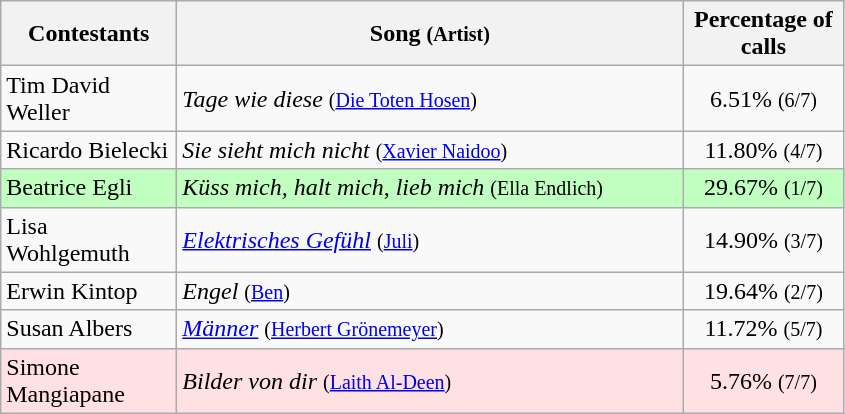<table class="wikitable">
<tr>
<th style="width:110px;">Contestants</th>
<th style="width:330px;">Song <small>(Artist)</small></th>
<th style="width:100px;">Percentage of calls</th>
</tr>
<tr>
<td align="left">Tim David Weller</td>
<td align="left"><em>Tage wie diese</em> <small>(<a href='#'>Die Toten Hosen</a>)</small></td>
<td style="text-align:center;">6.51% <small>(6/7)</small></td>
</tr>
<tr>
<td align="left">Ricardo Bielecki</td>
<td align="left"><em>Sie sieht mich nicht</em> <small>(<a href='#'>Xavier Naidoo</a>)</small></td>
<td style="text-align:center;">11.80% <small>(4/7)</small></td>
</tr>
<tr style="background:#c1ffc1;">
<td align="left">Beatrice Egli</td>
<td align="left"><em>Küss mich, halt mich, lieb mich</em> <small>(Ella Endlich)</small></td>
<td style="text-align:center;">29.67% <small>(1/7)</small></td>
</tr>
<tr>
<td align="left">Lisa Wohlgemuth</td>
<td align="left"><em><a href='#'>Elektrisches Gefühl</a></em> <small>(<a href='#'>Juli</a>)</small></td>
<td style="text-align:center;">14.90% <small>(3/7)</small></td>
</tr>
<tr>
<td align="left">Erwin Kintop</td>
<td align="left"><em>Engel</em> <small>(<a href='#'>Ben</a>)</small></td>
<td style="text-align:center;">19.64% <small>(2/7)</small></td>
</tr>
<tr>
<td align="left">Susan Albers</td>
<td align="left"><em><a href='#'>Männer</a></em> <small>(<a href='#'>Herbert Grönemeyer</a>)</small></td>
<td style="text-align:center;">11.72% <small>(5/7)</small></td>
</tr>
<tr bgcolor="#FFE1E4">
<td align="left">Simone Mangiapane</td>
<td align="left"><em>Bilder von dir</em> <small>(<a href='#'>Laith Al-Deen</a>)</small></td>
<td style="text-align:center;">5.76% <small>(7/7)</small></td>
</tr>
</table>
